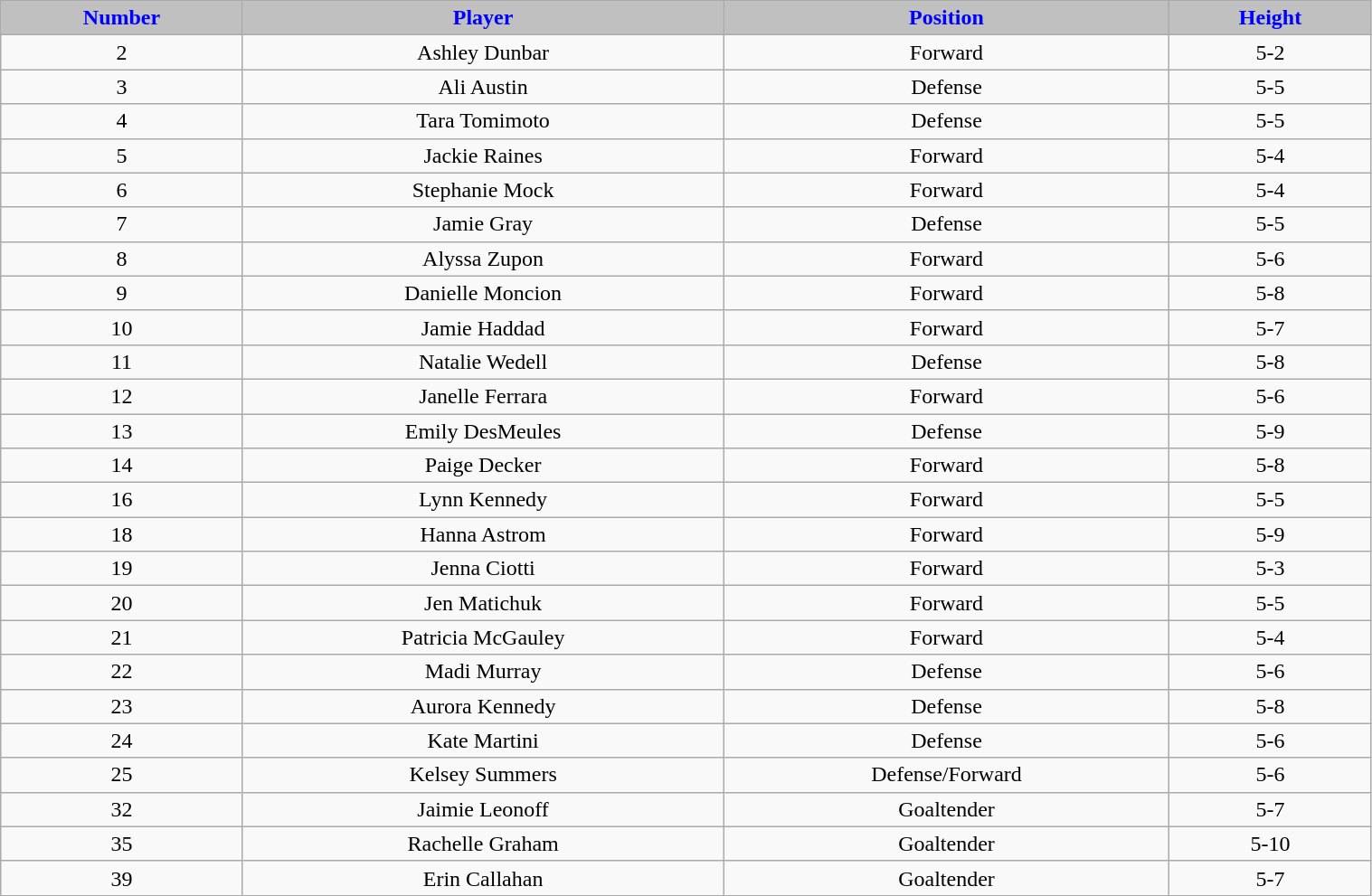<table class="wikitable" width="80%">
<tr align="center"  style=" background:silver;color:blue;">
<td><strong>Number</strong></td>
<td><strong>Player</strong></td>
<td><strong>Position</strong></td>
<td><strong>Height</strong></td>
</tr>
<tr align="center" bgcolor="">
<td>2</td>
<td>Ashley Dunbar</td>
<td>Forward</td>
<td>5-2</td>
</tr>
<tr align="center" bgcolor="">
<td>3</td>
<td>Ali Austin</td>
<td>Defense</td>
<td>5-5</td>
</tr>
<tr align="center" bgcolor="">
<td>4</td>
<td>Tara Tomimoto</td>
<td>Defense</td>
<td>5-5</td>
</tr>
<tr align="center" bgcolor="">
<td>5</td>
<td>Jackie Raines</td>
<td>Forward</td>
<td>5-4</td>
</tr>
<tr align="center" bgcolor="">
<td>6</td>
<td>Stephanie Mock</td>
<td>Forward</td>
<td>5-4</td>
</tr>
<tr align="center" bgcolor="">
<td>7</td>
<td>Jamie Gray</td>
<td>Defense</td>
<td>5-5</td>
</tr>
<tr align="center" bgcolor="">
<td>8</td>
<td>Alyssa Zupon</td>
<td>Forward</td>
<td>5-6</td>
</tr>
<tr align="center" bgcolor="">
<td>9</td>
<td>Danielle Moncion</td>
<td>Forward</td>
<td>5-8</td>
</tr>
<tr align="center" bgcolor="">
<td>10</td>
<td>Jamie Haddad</td>
<td>Forward</td>
<td>5-7</td>
</tr>
<tr align="center" bgcolor="">
<td>11</td>
<td>Natalie Wedell</td>
<td>Defense</td>
<td>5-8</td>
</tr>
<tr align="center" bgcolor="">
<td>12</td>
<td>Janelle Ferrara</td>
<td>Forward</td>
<td>5-6</td>
</tr>
<tr align="center" bgcolor="">
<td>13</td>
<td>Emily DesMeules</td>
<td>Defense</td>
<td>5-9</td>
</tr>
<tr align="center" bgcolor="">
<td>14</td>
<td>Paige Decker</td>
<td>Forward</td>
<td>5-8</td>
</tr>
<tr align="center" bgcolor="">
<td>16</td>
<td>Lynn Kennedy</td>
<td>Forward</td>
<td>5-5</td>
</tr>
<tr align="center" bgcolor="">
<td>18</td>
<td>Hanna Astrom</td>
<td>Forward</td>
<td>5-9</td>
</tr>
<tr align="center" bgcolor="">
<td>19</td>
<td>Jenna Ciotti</td>
<td>Forward</td>
<td>5-3</td>
</tr>
<tr align="center" bgcolor="">
<td>20</td>
<td>Jen Matichuk</td>
<td>Forward</td>
<td>5-5</td>
</tr>
<tr align="center" bgcolor="">
<td>21</td>
<td>Patricia McGauley</td>
<td>Forward</td>
<td>5-4</td>
</tr>
<tr align="center" bgcolor="">
<td>22</td>
<td>Madi Murray</td>
<td>Defense</td>
<td>5-6</td>
</tr>
<tr align="center" bgcolor="">
<td>23</td>
<td>Aurora Kennedy</td>
<td>Defense</td>
<td>5-8</td>
</tr>
<tr align="center" bgcolor="">
<td>24</td>
<td>Kate Martini</td>
<td>Defense</td>
<td>5-6</td>
</tr>
<tr align="center" bgcolor="">
<td>25</td>
<td>Kelsey Summers</td>
<td>Defense/Forward</td>
<td>5-6</td>
</tr>
<tr align="center" bgcolor="">
<td>32</td>
<td>Jaimie Leonoff</td>
<td>Goaltender</td>
<td>5-7</td>
</tr>
<tr align="center" bgcolor="">
<td>35</td>
<td>Rachelle Graham</td>
<td>Goaltender</td>
<td>5-10</td>
</tr>
<tr align="center" bgcolor="">
<td>39</td>
<td>Erin Callahan</td>
<td>Goaltender</td>
<td>5-7</td>
</tr>
</table>
